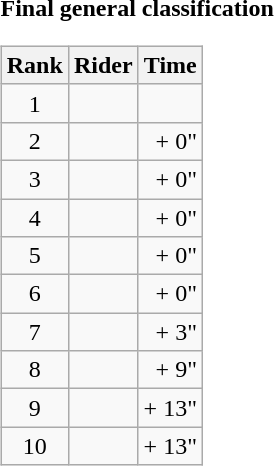<table>
<tr>
<td><strong>Final general classification</strong><br><table class="wikitable">
<tr>
<th scope="col">Rank</th>
<th scope="col">Rider</th>
<th scope="col">Time</th>
</tr>
<tr>
<td style="text-align:center;">1</td>
<td></td>
<td style="text-align:right;"></td>
</tr>
<tr>
<td style="text-align:center;">2</td>
<td></td>
<td style="text-align:right;">+ 0"</td>
</tr>
<tr>
<td style="text-align:center;">3</td>
<td></td>
<td style="text-align:right;">+ 0"</td>
</tr>
<tr>
<td style="text-align:center;">4</td>
<td></td>
<td style="text-align:right;">+ 0"</td>
</tr>
<tr>
<td style="text-align:center;">5</td>
<td></td>
<td style="text-align:right;">+ 0"</td>
</tr>
<tr>
<td style="text-align:center;">6</td>
<td></td>
<td style="text-align:right;">+ 0"</td>
</tr>
<tr>
<td style="text-align:center;">7</td>
<td></td>
<td style="text-align:right;">+ 3"</td>
</tr>
<tr>
<td style="text-align:center;">8</td>
<td></td>
<td style="text-align:right;">+ 9"</td>
</tr>
<tr>
<td style="text-align:center;">9</td>
<td></td>
<td style="text-align:right;">+ 13"</td>
</tr>
<tr>
<td style="text-align:center;">10</td>
<td></td>
<td style="text-align:right;">+ 13"</td>
</tr>
</table>
</td>
</tr>
</table>
